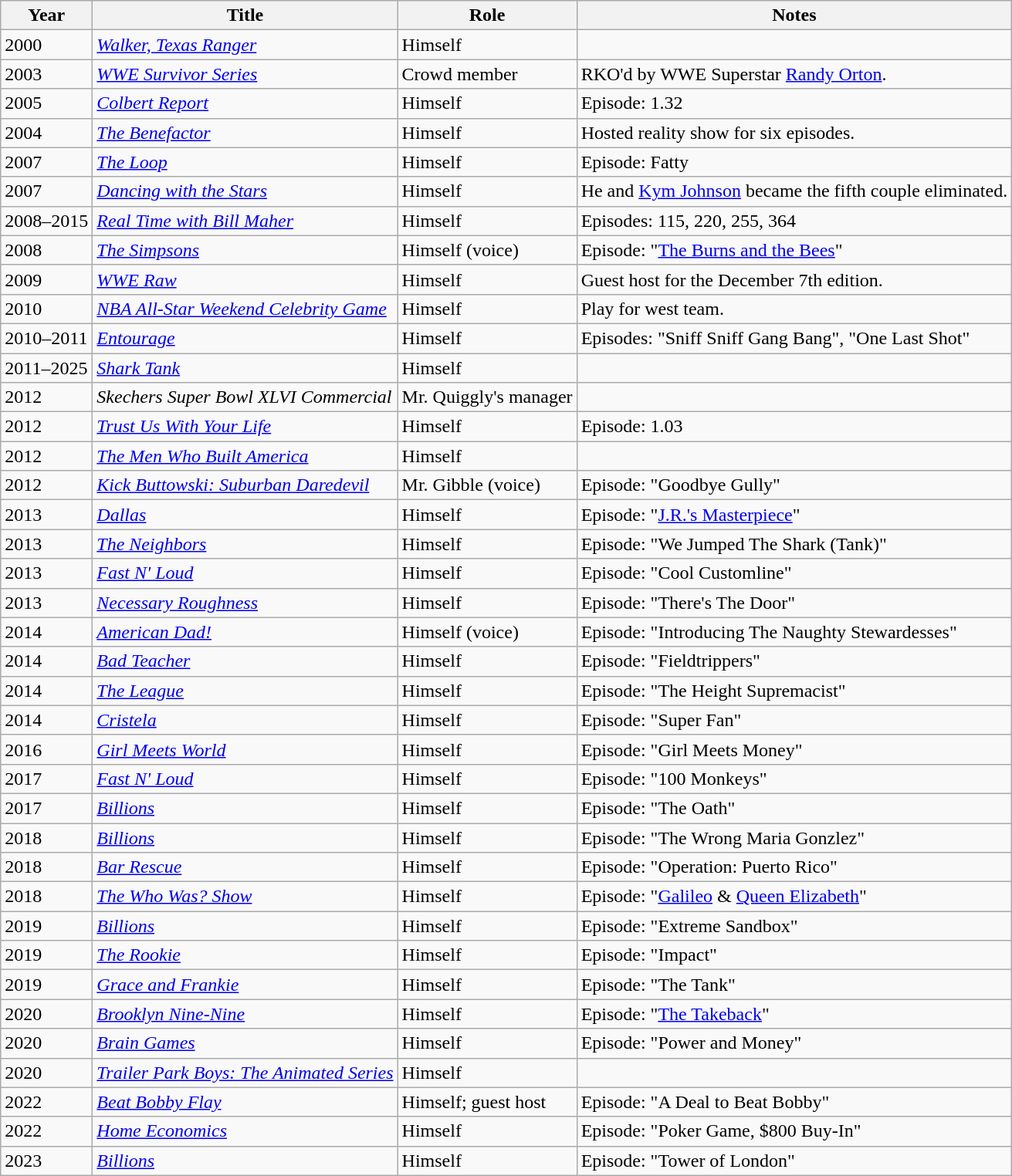<table class="wikitable sortable">
<tr>
<th>Year</th>
<th>Title</th>
<th>Role</th>
<th class="unsortable">Notes</th>
</tr>
<tr>
<td>2000</td>
<td><em><a href='#'>Walker, Texas Ranger</a></em></td>
<td>Himself</td>
<td></td>
</tr>
<tr>
<td>2003</td>
<td><em><a href='#'>WWE Survivor Series</a></em></td>
<td>Crowd member</td>
<td>RKO'd by WWE Superstar <a href='#'>Randy Orton</a>.</td>
</tr>
<tr>
<td>2005</td>
<td><em><a href='#'>Colbert Report</a></em></td>
<td>Himself</td>
<td>Episode: 1.32</td>
</tr>
<tr>
<td>2004</td>
<td><em><a href='#'>The Benefactor</a></em></td>
<td>Himself</td>
<td>Hosted reality show for six episodes.</td>
</tr>
<tr>
<td>2007</td>
<td><em><a href='#'>The Loop</a></em></td>
<td>Himself</td>
<td>Episode: Fatty</td>
</tr>
<tr>
<td>2007</td>
<td><em><a href='#'>Dancing with the Stars</a></em></td>
<td>Himself</td>
<td>He and <a href='#'>Kym Johnson</a> became the fifth couple eliminated.</td>
</tr>
<tr>
<td>2008–2015</td>
<td><em><a href='#'>Real Time with Bill Maher</a></em></td>
<td>Himself</td>
<td>Episodes: 115, 220, 255, 364</td>
</tr>
<tr>
<td>2008</td>
<td><em><a href='#'>The Simpsons</a></em></td>
<td>Himself (voice)</td>
<td>Episode: "<a href='#'>The Burns and the Bees</a>"</td>
</tr>
<tr>
<td>2009</td>
<td><em><a href='#'>WWE Raw</a></em></td>
<td>Himself</td>
<td>Guest host for the December 7th edition.</td>
</tr>
<tr>
<td>2010</td>
<td><em><a href='#'>NBA All-Star Weekend Celebrity Game</a></em></td>
<td>Himself</td>
<td>Play for west team.</td>
</tr>
<tr>
<td>2010–2011</td>
<td><em><a href='#'>Entourage</a></em></td>
<td>Himself</td>
<td>Episodes: "Sniff Sniff Gang Bang", "One Last Shot"</td>
</tr>
<tr>
<td>2011–2025</td>
<td><em><a href='#'>Shark Tank</a></em></td>
<td>Himself</td>
<td></td>
</tr>
<tr>
<td>2012</td>
<td><em>Skechers Super Bowl XLVI Commercial</em></td>
<td>Mr. Quiggly's manager</td>
<td></td>
</tr>
<tr>
<td>2012</td>
<td><em><a href='#'>Trust Us With Your Life</a></em></td>
<td>Himself</td>
<td>Episode: 1.03</td>
</tr>
<tr>
<td>2012</td>
<td><em><a href='#'>The Men Who Built America</a></em></td>
<td>Himself</td>
<td></td>
</tr>
<tr>
<td>2012</td>
<td><em><a href='#'>Kick Buttowski: Suburban Daredevil</a></em></td>
<td>Mr. Gibble (voice)</td>
<td>Episode: "Goodbye Gully"</td>
</tr>
<tr>
<td>2013</td>
<td><em><a href='#'>Dallas</a></em></td>
<td>Himself</td>
<td>Episode: "<a href='#'>J.R.'s Masterpiece</a>"</td>
</tr>
<tr>
<td>2013</td>
<td><em><a href='#'>The Neighbors</a></em></td>
<td>Himself</td>
<td>Episode: "We Jumped The Shark (Tank)"</td>
</tr>
<tr>
<td>2013</td>
<td><em><a href='#'>Fast N' Loud</a></em></td>
<td>Himself</td>
<td>Episode: "Cool Customline"</td>
</tr>
<tr>
<td>2013</td>
<td><em><a href='#'>Necessary Roughness</a></em></td>
<td>Himself</td>
<td>Episode: "There's The Door"</td>
</tr>
<tr>
<td>2014</td>
<td><em><a href='#'>American Dad!</a></em></td>
<td>Himself (voice)</td>
<td>Episode: "Introducing The Naughty Stewardesses"</td>
</tr>
<tr>
<td>2014</td>
<td><em><a href='#'>Bad Teacher</a></em></td>
<td>Himself</td>
<td>Episode: "Fieldtrippers"</td>
</tr>
<tr>
<td>2014</td>
<td><em><a href='#'>The League</a></em></td>
<td>Himself</td>
<td>Episode: "The Height Supremacist"</td>
</tr>
<tr>
<td>2014</td>
<td><em><a href='#'>Cristela</a></em></td>
<td>Himself</td>
<td>Episode: "Super Fan"</td>
</tr>
<tr>
<td>2016</td>
<td><em><a href='#'>Girl Meets World</a></em></td>
<td>Himself</td>
<td>Episode: "Girl Meets Money"</td>
</tr>
<tr>
<td>2017</td>
<td><em><a href='#'>Fast N' Loud</a></em></td>
<td>Himself</td>
<td>Episode: "100 Monkeys"</td>
</tr>
<tr>
<td>2017</td>
<td><em><a href='#'>Billions</a></em></td>
<td>Himself</td>
<td>Episode: "The Oath"</td>
</tr>
<tr>
<td>2018</td>
<td><em><a href='#'>Billions</a></em></td>
<td>Himself</td>
<td>Episode: "The Wrong Maria Gonzlez"</td>
</tr>
<tr>
<td>2018</td>
<td><em><a href='#'>Bar Rescue</a></em></td>
<td>Himself</td>
<td>Episode: "Operation: Puerto Rico"</td>
</tr>
<tr>
<td>2018</td>
<td><em><a href='#'>The Who Was? Show</a></em></td>
<td>Himself</td>
<td>Episode: "<a href='#'>Galileo</a> & <a href='#'>Queen Elizabeth</a>"</td>
</tr>
<tr>
<td>2019</td>
<td><em><a href='#'>Billions</a></em></td>
<td>Himself</td>
<td>Episode: "Extreme Sandbox"</td>
</tr>
<tr>
<td>2019</td>
<td><em><a href='#'>The Rookie</a></em></td>
<td>Himself</td>
<td>Episode: "Impact"</td>
</tr>
<tr>
<td>2019</td>
<td><em><a href='#'>Grace and Frankie</a></em></td>
<td>Himself</td>
<td>Episode: "The Tank"</td>
</tr>
<tr>
<td>2020</td>
<td><em><a href='#'>Brooklyn Nine-Nine</a></em></td>
<td>Himself</td>
<td>Episode: "<a href='#'>The Takeback</a>"</td>
</tr>
<tr>
<td>2020</td>
<td><em><a href='#'>Brain Games</a></em></td>
<td>Himself</td>
<td>Episode: "Power and Money"</td>
</tr>
<tr>
<td>2020</td>
<td><em><a href='#'>Trailer Park Boys: The Animated Series</a></em></td>
<td>Himself</td>
<td></td>
</tr>
<tr>
<td>2022</td>
<td><em><a href='#'>Beat Bobby Flay</a></em></td>
<td>Himself; guest host</td>
<td>Episode: "A Deal to Beat Bobby"</td>
</tr>
<tr>
<td>2022</td>
<td><em><a href='#'>Home Economics</a></em></td>
<td>Himself</td>
<td>Episode: "Poker Game, $800 Buy-In"</td>
</tr>
<tr>
<td>2023</td>
<td><em><a href='#'>Billions</a></em></td>
<td>Himself</td>
<td>Episode: "Tower of London"</td>
</tr>
</table>
